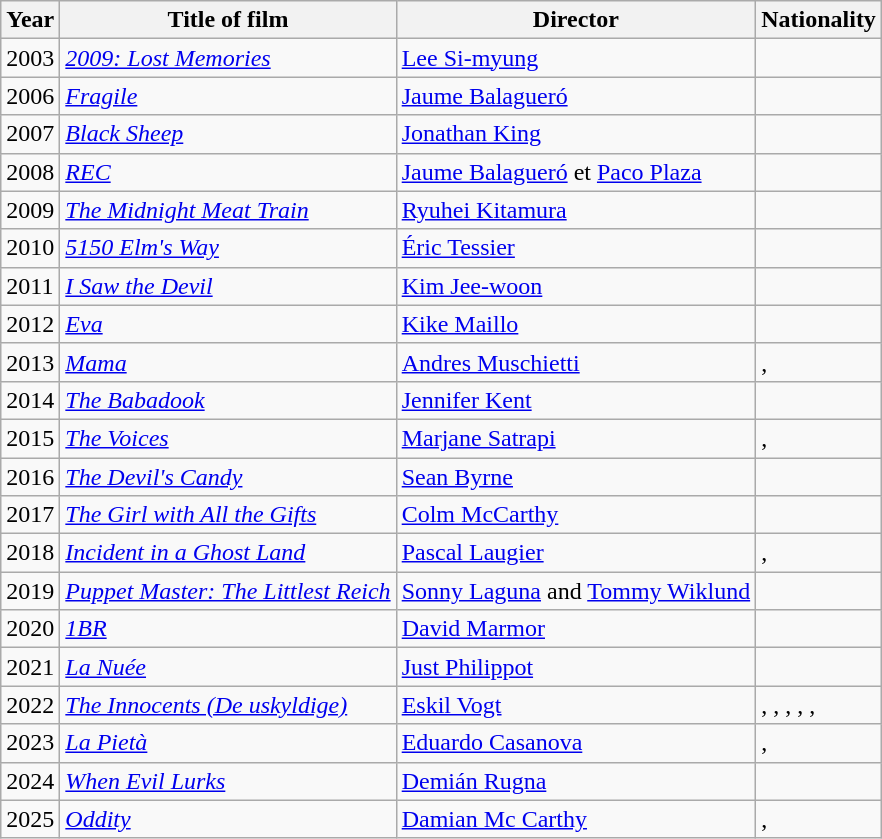<table class="wikitable sortable">
<tr>
<th>Year</th>
<th>Title of film</th>
<th>Director</th>
<th>Nationality</th>
</tr>
<tr ---->
<td>2003</td>
<td><em><a href='#'>2009: Lost Memories</a></em></td>
<td><a href='#'>Lee Si-myung</a></td>
<td></td>
</tr>
<tr ---->
<td>2006</td>
<td><em><a href='#'>Fragile</a></em></td>
<td><a href='#'>Jaume Balagueró</a></td>
<td></td>
</tr>
<tr ---->
<td>2007</td>
<td><em><a href='#'>Black Sheep</a></em></td>
<td><a href='#'>Jonathan King</a></td>
<td></td>
</tr>
<tr ---->
<td>2008</td>
<td><em><a href='#'>REC</a></em></td>
<td><a href='#'>Jaume Balagueró</a> et <a href='#'>Paco Plaza</a></td>
<td></td>
</tr>
<tr ---->
<td>2009</td>
<td><em><a href='#'>The Midnight Meat Train</a></em></td>
<td><a href='#'>Ryuhei Kitamura</a></td>
<td></td>
</tr>
<tr ---->
<td>2010</td>
<td><em><a href='#'>5150 Elm's Way</a></em></td>
<td><a href='#'>Éric Tessier</a></td>
<td></td>
</tr>
<tr ---->
<td>2011</td>
<td><em><a href='#'>I Saw the Devil</a></em></td>
<td><a href='#'>Kim Jee-woon</a></td>
<td></td>
</tr>
<tr ---->
<td>2012</td>
<td><em><a href='#'>Eva</a></em></td>
<td><a href='#'>Kike Maillo</a></td>
<td></td>
</tr>
<tr ---->
<td>2013</td>
<td><em><a href='#'>Mama</a></em></td>
<td><a href='#'>Andres Muschietti</a></td>
<td>, </td>
</tr>
<tr ---->
<td>2014</td>
<td><em><a href='#'>The Babadook</a></em></td>
<td><a href='#'>Jennifer Kent</a></td>
<td></td>
</tr>
<tr ---->
<td>2015</td>
<td><em><a href='#'>The Voices</a></em></td>
<td><a href='#'>Marjane Satrapi</a></td>
<td>, </td>
</tr>
<tr ---->
<td>2016</td>
<td><em><a href='#'>The Devil's Candy</a></em></td>
<td><a href='#'>Sean Byrne</a></td>
<td></td>
</tr>
<tr ---->
<td>2017</td>
<td><em><a href='#'>The Girl with All the Gifts</a></em></td>
<td><a href='#'>Colm McCarthy</a></td>
<td></td>
</tr>
<tr ---->
<td>2018</td>
<td><em><a href='#'>Incident in a Ghost Land</a></em></td>
<td><a href='#'>Pascal Laugier</a></td>
<td>, </td>
</tr>
<tr ---->
<td>2019</td>
<td><em><a href='#'>Puppet Master: The Littlest Reich</a></em></td>
<td><a href='#'>Sonny Laguna</a> and <a href='#'>Tommy Wiklund</a></td>
<td></td>
</tr>
<tr ---->
<td>2020</td>
<td><em><a href='#'>1BR</a></em></td>
<td><a href='#'>David Marmor</a></td>
<td></td>
</tr>
<tr ---->
<td>2021</td>
<td><em><a href='#'>La Nuée</a></em></td>
<td><a href='#'>Just Philippot</a></td>
<td></td>
</tr>
<tr ---->
<td>2022</td>
<td><em><a href='#'>The Innocents (De uskyldige)</a></em></td>
<td><a href='#'>Eskil Vogt</a></td>
<td>, , , , , </td>
</tr>
<tr ---->
<td>2023</td>
<td><em><a href='#'>La Pietà</a></em></td>
<td><a href='#'>Eduardo Casanova</a></td>
<td>, </td>
</tr>
<tr ---->
<td>2024</td>
<td><em><a href='#'>When Evil Lurks</a></em></td>
<td><a href='#'>Demián Rugna</a></td>
<td></td>
</tr>
<tr ---->
<td>2025</td>
<td><em><a href='#'>Oddity</a></em></td>
<td><a href='#'>Damian Mc Carthy</a></td>
<td>, </td>
</tr>
</table>
